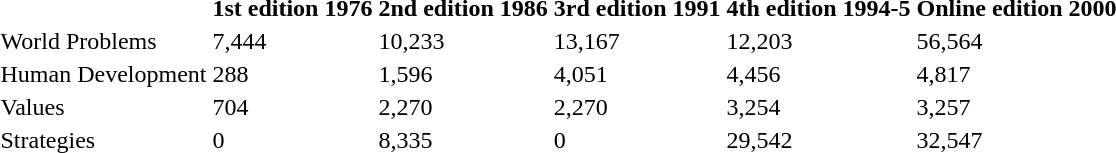<table>
<tr>
<th></th>
<th>1st edition 1976</th>
<th>2nd edition 1986</th>
<th>3rd edition 1991</th>
<th>4th edition 1994-5</th>
<th>Online edition 2000</th>
</tr>
<tr>
<td>World Problems</td>
<td>7,444</td>
<td>10,233</td>
<td>13,167</td>
<td>12,203</td>
<td>56,564</td>
</tr>
<tr>
<td>Human Development</td>
<td>288</td>
<td>1,596</td>
<td>4,051</td>
<td>4,456</td>
<td>4,817</td>
</tr>
<tr>
<td>Values</td>
<td>704</td>
<td>2,270</td>
<td>2,270</td>
<td>3,254</td>
<td>3,257</td>
</tr>
<tr>
<td>Strategies</td>
<td>0</td>
<td>8,335</td>
<td>0</td>
<td>29,542</td>
<td>32,547</td>
</tr>
</table>
